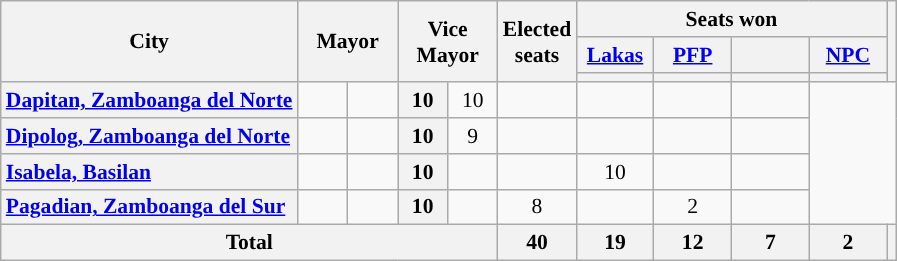<table class="wikitable" style="text-align:center; font-size: 0.9em;">
<tr>
<th rowspan="3">City</th>
<th colspan="2" rowspan="3" style="width:60px;">Mayor</th>
<th colspan="2" rowspan="3" style="width:60px;">Vice Mayor</th>
<th rowspan="3">Elected<br>seats</th>
<th colspan="4">Seats won</th>
<th rowspan="3"></th>
</tr>
<tr>
<th class="unsortable" style="width:45px;"><a href='#'>Lakas</a></th>
<th class="unsortable" style="width:45px;"><a href='#'>PFP</a></th>
<th class="unsortable" style="width:45px;"></th>
<th class="unsortable" style="width:45px;"><a href='#'>NPC</a></th>
</tr>
<tr>
<th style="color:inherit;background:"></th>
<th style="color:inherit;background:"></th>
<th style="color:inherit;background:"></th>
<th style="color:inherit;background:"></th>
</tr>
<tr>
<th style="text-align: left;"><a href='#'>Dapitan, Zamboanga del Norte</a></th>
<td></td>
<td></td>
<th>10</th>
<td>10</td>
<td></td>
<td></td>
<td></td>
<td></td>
</tr>
<tr>
<th style="text-align: left;"><a href='#'>Dipolog, Zamboanga del Norte</a></th>
<td></td>
<td></td>
<th>10</th>
<td>9</td>
<td></td>
<td></td>
<td></td>
<td></td>
</tr>
<tr>
<th style="text-align: left;"><a href='#'>Isabela, Basilan</a></th>
<td></td>
<td></td>
<th>10</th>
<td></td>
<td></td>
<td>10</td>
<td></td>
<td></td>
</tr>
<tr>
<th style="text-align: left;"><a href='#'>Pagadian, Zamboanga del Sur</a></th>
<td></td>
<td></td>
<th>10</th>
<td></td>
<td>8</td>
<td></td>
<td>2</td>
<td></td>
</tr>
<tr>
<th colspan="5">Total</th>
<th>40</th>
<th>19</th>
<th>12</th>
<th>7</th>
<th>2</th>
<th></th>
</tr>
</table>
